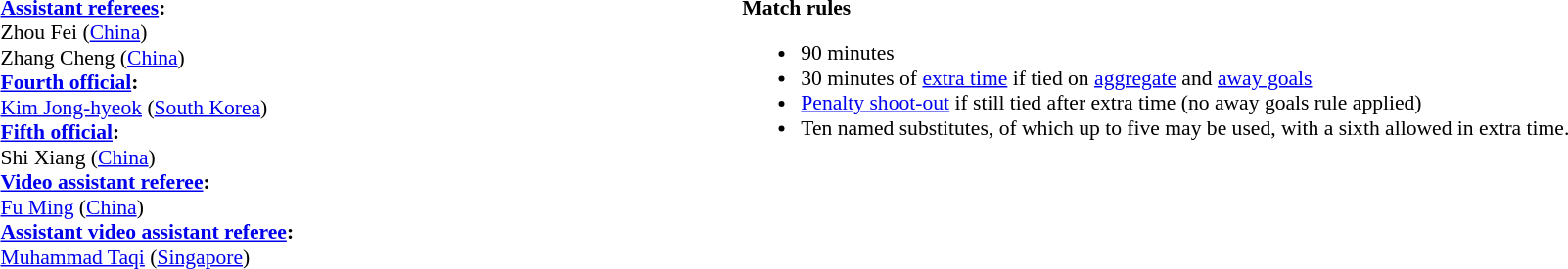<table style="width:100%; font-size:90%;">
<tr>
<td><br><strong><a href='#'>Assistant referees</a>:</strong>
<br>Zhou Fei (<a href='#'>China</a>)
<br>Zhang Cheng (<a href='#'>China</a>)
<br><strong><a href='#'>Fourth official</a>:</strong>
<br><a href='#'>Kim Jong-hyeok</a> (<a href='#'>South Korea</a>)
<br><strong><a href='#'>Fifth official</a>:</strong>
<br>Shi Xiang (<a href='#'>China</a>)
<br><strong><a href='#'>Video assistant referee</a>:</strong>
<br><a href='#'>Fu Ming</a> (<a href='#'>China</a>)
<br><strong><a href='#'>Assistant video assistant referee</a>:</strong>
<br><a href='#'>Muhammad Taqi</a> (<a href='#'>Singapore</a>)</td>
<td style="width:60%; vertical-align:top;"><br><strong>Match rules</strong><ul><li>90 minutes</li><li>30 minutes of <a href='#'>extra time</a> if tied on <a href='#'>aggregate</a> and <a href='#'>away goals</a></li><li><a href='#'>Penalty shoot-out</a> if still tied after extra time (no away goals rule applied)</li><li>Ten named substitutes, of which up to five may be used, with a sixth allowed in extra time.</li></ul></td>
</tr>
</table>
